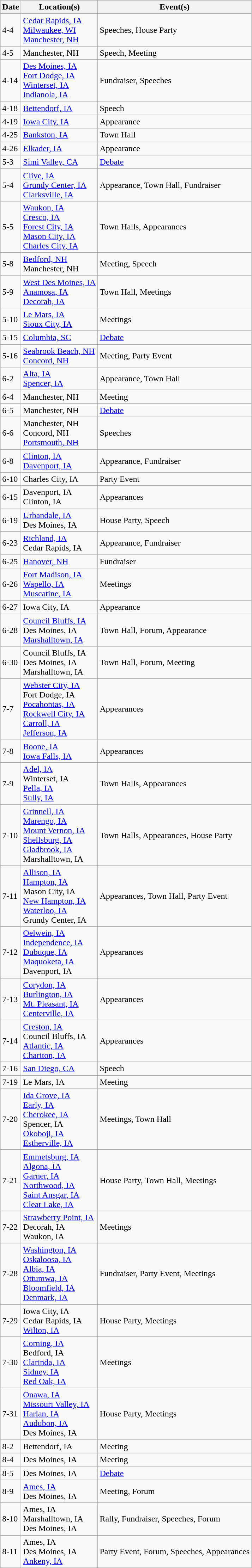<table class="wikitable">
<tr>
<th>Date</th>
<th>Location(s)</th>
<th>Event(s)</th>
</tr>
<tr>
<td>4-4</td>
<td><a href='#'>Cedar Rapids, IA</a> <br><a href='#'>Milwaukee, WI</a> <br><a href='#'>Manchester, NH</a></td>
<td>Speeches, House Party</td>
</tr>
<tr>
<td>4-5</td>
<td>Manchester, NH</td>
<td>Speech, Meeting</td>
</tr>
<tr>
<td>4-14</td>
<td><a href='#'>Des Moines, IA</a> <br><a href='#'>Fort Dodge, IA</a>  <br><a href='#'>Winterset, IA</a> <br> <a href='#'>Indianola, IA</a></td>
<td>Fundraiser, Speeches</td>
</tr>
<tr>
<td>4-18</td>
<td><a href='#'>Bettendorf, IA</a></td>
<td>Speech</td>
</tr>
<tr>
<td>4-19</td>
<td><a href='#'>Iowa City, IA</a></td>
<td>Appearance</td>
</tr>
<tr>
<td>4-25</td>
<td><a href='#'>Bankston, IA</a></td>
<td>Town Hall</td>
</tr>
<tr>
<td>4-26</td>
<td><a href='#'>Elkader, IA</a></td>
<td>Appearance</td>
</tr>
<tr>
<td>5-3</td>
<td><a href='#'>Simi Valley, CA</a></td>
<td><a href='#'>Debate</a></td>
</tr>
<tr>
<td>5-4</td>
<td><a href='#'>Clive, IA</a> <br><a href='#'>Grundy Center, IA</a> <br><a href='#'>Clarksville, IA</a></td>
<td>Appearance, Town Hall, Fundraiser</td>
</tr>
<tr>
<td>5-5</td>
<td><a href='#'>Waukon, IA</a> <br><a href='#'>Cresco, IA</a> <br><a href='#'>Forest City, IA</a> <br><a href='#'>Mason City, IA</a> <br><a href='#'>Charles City, IA</a></td>
<td>Town Halls, Appearances</td>
</tr>
<tr>
<td>5-8</td>
<td><a href='#'>Bedford, NH</a> <br>Manchester, NH</td>
<td>Meeting, Speech</td>
</tr>
<tr>
<td>5-9</td>
<td><a href='#'>West Des Moines, IA</a> <br><a href='#'>Anamosa, IA</a> <br><a href='#'>Decorah, IA</a></td>
<td>Town Hall, Meetings</td>
</tr>
<tr>
<td>5-10</td>
<td><a href='#'>Le Mars, IA</a> <br><a href='#'>Sioux City, IA</a></td>
<td>Meetings</td>
</tr>
<tr>
<td>5-15</td>
<td><a href='#'>Columbia, SC</a></td>
<td><a href='#'>Debate</a></td>
</tr>
<tr>
<td>5-16</td>
<td><a href='#'>Seabrook Beach, NH</a> <br><a href='#'>Concord, NH</a></td>
<td>Meeting, Party Event</td>
</tr>
<tr>
<td>6-2</td>
<td><a href='#'>Alta, IA</a> <br><a href='#'>Spencer, IA</a></td>
<td>Appearance, Town Hall</td>
</tr>
<tr>
<td>6-4</td>
<td>Manchester, NH</td>
<td>Meeting</td>
</tr>
<tr>
<td>6-5</td>
<td>Manchester, NH</td>
<td><a href='#'>Debate</a></td>
</tr>
<tr>
<td>6-6</td>
<td>Manchester, NH <br>Concord, NH <br><a href='#'>Portsmouth, NH</a></td>
<td>Speeches</td>
</tr>
<tr>
<td>6-8</td>
<td><a href='#'>Clinton, IA</a> <br><a href='#'>Davenport, IA</a></td>
<td>Appearance, Fundraiser</td>
</tr>
<tr>
<td>6-10</td>
<td>Charles City, IA</td>
<td>Party Event</td>
</tr>
<tr>
<td>6-15</td>
<td>Davenport, IA <br>Clinton, IA</td>
<td>Appearances</td>
</tr>
<tr>
<td>6-19</td>
<td><a href='#'>Urbandale, IA</a> <br>Des Moines, IA</td>
<td>House Party, Speech</td>
</tr>
<tr>
<td>6-23</td>
<td><a href='#'>Richland, IA</a> <br>Cedar Rapids, IA</td>
<td>Appearance, Fundraiser</td>
</tr>
<tr>
<td>6-25</td>
<td><a href='#'>Hanover, NH</a></td>
<td>Fundraiser</td>
</tr>
<tr>
<td>6-26</td>
<td><a href='#'>Fort Madison, IA</a><br><a href='#'>Wapello, IA</a><br><a href='#'>Muscatine, IA</a></td>
<td>Meetings</td>
</tr>
<tr>
<td>6-27</td>
<td>Iowa City, IA</td>
<td>Appearance</td>
</tr>
<tr>
<td>6-28</td>
<td><a href='#'>Council Bluffs, IA</a> <br>Des Moines, IA <br><a href='#'>Marshalltown, IA</a></td>
<td>Town Hall, Forum, Appearance</td>
</tr>
<tr>
<td>6-30</td>
<td>Council Bluffs, IA <br>Des Moines, IA <br>Marshalltown, IA</td>
<td>Town Hall, Forum, Meeting</td>
</tr>
<tr>
<td>7-7</td>
<td><a href='#'>Webster City, IA</a> <br>Fort Dodge, IA <br><a href='#'>Pocahontas, IA</a> <br> <a href='#'>Rockwell City, IA</a> <br><a href='#'>Carroll, IA</a> <br><a href='#'>Jefferson, IA</a></td>
<td>Appearances</td>
</tr>
<tr>
<td>7-8</td>
<td><a href='#'>Boone, IA</a> <br><a href='#'>Iowa Falls, IA</a></td>
<td>Appearances</td>
</tr>
<tr>
<td>7-9</td>
<td><a href='#'>Adel, IA</a> <br>Winterset, IA <br><a href='#'>Pella, IA</a> <br><a href='#'>Sully, IA</a></td>
<td>Town Halls, Appearances</td>
</tr>
<tr>
<td>7-10</td>
<td><a href='#'>Grinnell, IA</a> <br><a href='#'>Marengo, IA</a> <br><a href='#'>Mount Vernon, IA</a> <br><a href='#'>Shellsburg, IA</a> <br> <a href='#'>Gladbrook, IA</a> <br>Marshalltown, IA</td>
<td>Town Halls, Appearances, House Party</td>
</tr>
<tr>
<td>7-11</td>
<td><a href='#'>Allison, IA</a> <br><a href='#'>Hampton, IA</a> <br>Mason City, IA <br><a href='#'>New Hampton, IA</a> <br><a href='#'>Waterloo, IA</a> <br>Grundy Center, IA</td>
<td>Appearances, Town Hall, Party Event</td>
</tr>
<tr>
<td>7-12</td>
<td><a href='#'>Oelwein, IA</a> <br><a href='#'>Independence, IA</a> <br><a href='#'>Dubuque, IA</a> <br><a href='#'>Maquoketa, IA</a> <br>Davenport, IA</td>
<td>Appearances</td>
</tr>
<tr>
<td>7-13</td>
<td><a href='#'>Corydon, IA</a> <br><a href='#'>Burlington, IA</a> <br><a href='#'>Mt. Pleasant, IA</a> <br><a href='#'>Centerville, IA</a></td>
<td>Appearances</td>
</tr>
<tr>
<td>7-14</td>
<td><a href='#'>Creston, IA</a> <br>Council Bluffs, IA <br><a href='#'>Atlantic, IA</a> <br><a href='#'>Chariton, IA</a></td>
<td>Appearances</td>
</tr>
<tr>
<td>7-16</td>
<td><a href='#'>San Diego, CA</a></td>
<td>Speech</td>
</tr>
<tr>
<td>7-19</td>
<td>Le Mars, IA</td>
<td>Meeting</td>
</tr>
<tr>
<td>7-20</td>
<td><a href='#'>Ida Grove, IA</a> <br><a href='#'>Early, IA</a> <br><a href='#'>Cherokee, IA</a> <br>Spencer, IA <br><a href='#'>Okoboji, IA</a> <br><a href='#'>Estherville, IA</a></td>
<td>Meetings, Town Hall</td>
</tr>
<tr>
<td>7-21</td>
<td><a href='#'>Emmetsburg, IA</a> <br><a href='#'>Algona, IA</a> <br><a href='#'>Garner, IA</a> <br><a href='#'>Northwood, IA</a> <br><a href='#'>Saint Ansgar, IA</a> <br><a href='#'>Clear Lake, IA</a></td>
<td>House Party, Town Hall, Meetings</td>
</tr>
<tr>
<td>7-22</td>
<td><a href='#'>Strawberry Point, IA</a> <br>Decorah, IA <br>Waukon, IA</td>
<td>Meetings</td>
</tr>
<tr>
<td>7-28</td>
<td><a href='#'>Washington, IA</a> <br><a href='#'>Oskaloosa, IA</a> <br><a href='#'>Albia, IA</a> <br><a href='#'>Ottumwa, IA</a> <br><a href='#'>Bloomfield, IA</a> <br><a href='#'>Denmark, IA</a></td>
<td>Fundraiser, Party Event, Meetings</td>
</tr>
<tr>
<td>7-29</td>
<td>Iowa City, IA <br>Cedar Rapids, IA <br><a href='#'>Wilton, IA</a></td>
<td>House Party, Meetings</td>
</tr>
<tr>
<td>7-30</td>
<td><a href='#'>Corning, IA</a> <br>Bedford, IA <br><a href='#'>Clarinda, IA</a> <br><a href='#'>Sidney, IA</a> <br><a href='#'>Red Oak, IA</a></td>
<td>Meetings</td>
</tr>
<tr>
<td>7-31</td>
<td><a href='#'>Onawa, IA</a> <br><a href='#'>Missouri Valley, IA</a> <br><a href='#'>Harlan, IA</a> <br><a href='#'>Audubon, IA</a> <br>Des Moines, IA</td>
<td>House Party, Meetings</td>
</tr>
<tr>
<td>8-2</td>
<td>Bettendorf, IA</td>
<td>Meeting</td>
</tr>
<tr>
<td>8-4</td>
<td>Des Moines, IA</td>
<td>Meeting</td>
</tr>
<tr>
<td>8-5</td>
<td>Des Moines, IA</td>
<td><a href='#'>Debate</a></td>
</tr>
<tr>
<td>8-9</td>
<td><a href='#'>Ames, IA</a> <br>Des Moines, IA</td>
<td>Meeting, Forum</td>
</tr>
<tr>
<td>8-10</td>
<td>Ames, IA <br>Marshalltown, IA <br>Des Moines, IA</td>
<td>Rally, Fundraiser, Speeches, Forum</td>
</tr>
<tr>
<td>8-11</td>
<td>Ames, IA <br>Des Moines, IA <br><a href='#'>Ankeny, IA</a></td>
<td>Party Event, Forum, Speeches, Appearances</td>
</tr>
</table>
